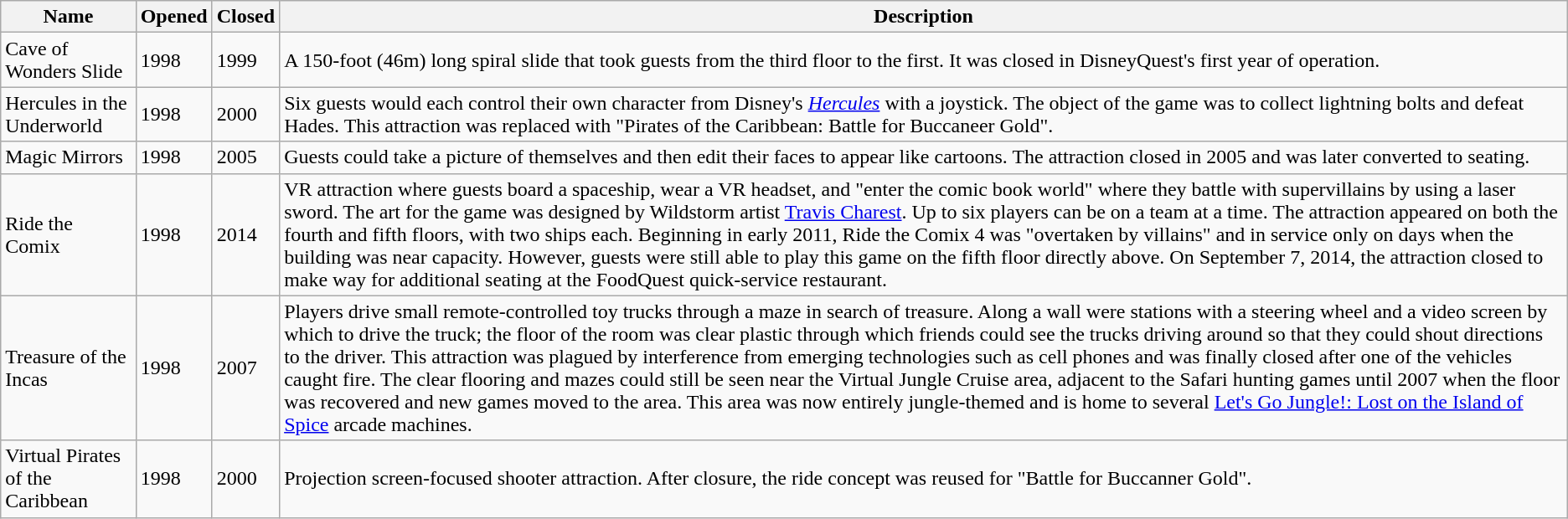<table class="wikitable">
<tr>
<th>Name</th>
<th>Opened</th>
<th>Closed</th>
<th>Description</th>
</tr>
<tr>
<td>Cave of Wonders Slide</td>
<td>1998</td>
<td>1999</td>
<td>A 150-foot (46m) long spiral slide that took guests from the third floor to the first. It was closed in DisneyQuest's first year of operation.</td>
</tr>
<tr>
<td>Hercules in the Underworld</td>
<td>1998</td>
<td>2000</td>
<td>Six guests would each control their own character from Disney's <em><a href='#'>Hercules</a></em> with a joystick. The object of the game was to collect lightning bolts and defeat Hades. This attraction was replaced with "Pirates of the Caribbean: Battle for Buccaneer Gold".</td>
</tr>
<tr>
<td>Magic Mirrors</td>
<td>1998</td>
<td>2005</td>
<td>Guests could take a picture of themselves and then edit their faces to appear like cartoons. The attraction closed in 2005 and was later converted to seating.</td>
</tr>
<tr>
<td>Ride the Comix</td>
<td>1998</td>
<td>2014</td>
<td>VR attraction where guests board a spaceship, wear a VR headset, and "enter the comic book world" where they battle with supervillains by using a laser sword. The art for the game was designed by Wildstorm artist <a href='#'>Travis Charest</a>. Up to six players can be on a team at a time. The attraction appeared on both the fourth and fifth floors, with two ships each. Beginning in early 2011, Ride the Comix 4 was "overtaken by villains" and in service only on days when the building was near capacity. However, guests were still able to play this game on the fifth floor directly above. On September 7, 2014, the attraction closed to make way for additional seating at the FoodQuest quick-service restaurant.</td>
</tr>
<tr>
<td>Treasure of the Incas</td>
<td>1998</td>
<td>2007</td>
<td>Players drive small remote-controlled toy trucks through a maze in search of treasure. Along a wall were stations with a steering wheel and a video screen by which to drive the truck; the floor of the room was clear plastic through which friends could see the trucks driving around so that they could shout directions to the driver. This attraction was plagued by interference from emerging technologies such as cell phones and was finally closed after one of the vehicles caught fire. The clear flooring and mazes could still be seen near the Virtual Jungle Cruise area, adjacent to the Safari hunting games until 2007 when the floor was recovered and new games moved to the area. This area was now entirely jungle-themed and is home to several <a href='#'>Let's Go Jungle!: Lost on the Island of Spice</a> arcade machines.</td>
</tr>
<tr>
<td>Virtual Pirates of the Caribbean</td>
<td>1998</td>
<td>2000</td>
<td>Projection screen-focused shooter attraction. After closure, the ride concept was reused for "Battle for Buccanner Gold".</td>
</tr>
</table>
